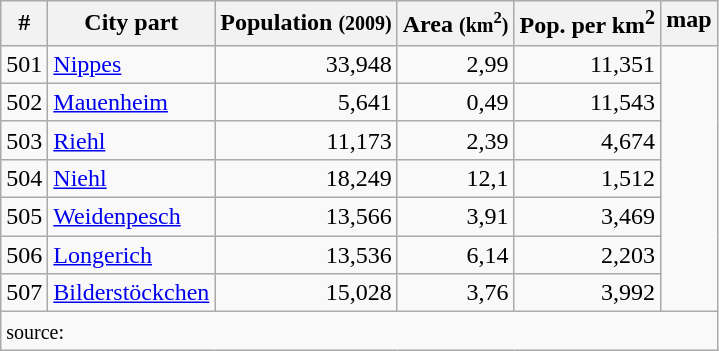<table class="wikitable sortable">
<tr>
<th>#</th>
<th>City part</th>
<th>Population <small>(2009)</small></th>
<th>Area <small>(km<sup>2</sup>)</small></th>
<th>Pop. per km<sup>2</sup></th>
<th style="vertical-align:top;" class="unsortable">map</th>
</tr>
<tr style="text-align:right;">
<td style="text-align:left;">501</td>
<td style="text-align:left;"><a href='#'>Nippes</a></td>
<td>33,948</td>
<td>2,99</td>
<td>11,351</td>
<td rowspan="7"></td>
</tr>
<tr style="text-align:right;">
<td style="text-align:left;">502</td>
<td style="text-align:left;"><a href='#'>Mauenheim</a></td>
<td>5,641</td>
<td>0,49</td>
<td>11,543</td>
</tr>
<tr style="text-align:right;">
<td style="text-align:left;">503</td>
<td style="text-align:left;"><a href='#'>Riehl</a></td>
<td>11,173</td>
<td>2,39</td>
<td>4,674</td>
</tr>
<tr style="text-align:right;">
<td style="text-align:left;">504</td>
<td style="text-align:left;"><a href='#'>Niehl</a></td>
<td>18,249</td>
<td>12,1</td>
<td>1,512</td>
</tr>
<tr style="text-align:right;">
<td style="text-align:left;">505</td>
<td style="text-align:left;"><a href='#'>Weidenpesch</a></td>
<td>13,566</td>
<td>3,91</td>
<td>3,469</td>
</tr>
<tr style="text-align:right;">
<td style="text-align:left;">506</td>
<td style="text-align:left;"><a href='#'>Longerich</a></td>
<td>13,536</td>
<td>6,14</td>
<td>2,203</td>
</tr>
<tr style="text-align:right;">
<td style="text-align:left;">507</td>
<td style="text-align:left;"><a href='#'>Bilderstöckchen</a></td>
<td>15,028</td>
<td>3,76</td>
<td>3,992</td>
</tr>
<tr>
<td colspan="6"><small>source:  </small></td>
</tr>
</table>
